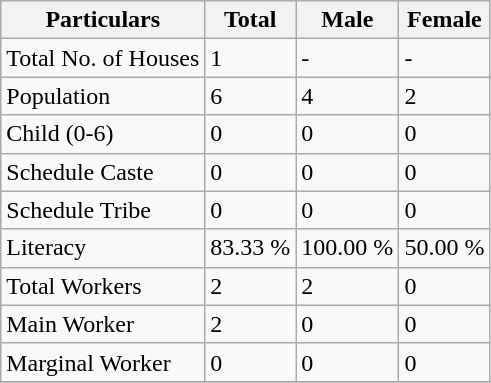<table class="wikitable sortable">
<tr>
<th>Particulars</th>
<th>Total</th>
<th>Male</th>
<th>Female</th>
</tr>
<tr>
<td>Total No. of Houses</td>
<td>1</td>
<td>-</td>
<td>-</td>
</tr>
<tr>
<td>Population</td>
<td>6</td>
<td>4</td>
<td>2</td>
</tr>
<tr>
<td>Child (0-6)</td>
<td>0</td>
<td>0</td>
<td>0</td>
</tr>
<tr>
<td>Schedule Caste</td>
<td>0</td>
<td>0</td>
<td>0</td>
</tr>
<tr>
<td>Schedule Tribe</td>
<td>0</td>
<td>0</td>
<td>0</td>
</tr>
<tr>
<td>Literacy</td>
<td>83.33 %</td>
<td>100.00 %</td>
<td>50.00 %</td>
</tr>
<tr>
<td>Total Workers</td>
<td>2</td>
<td>2</td>
<td>0</td>
</tr>
<tr>
<td>Main Worker</td>
<td>2</td>
<td>0</td>
<td>0</td>
</tr>
<tr>
<td>Marginal Worker</td>
<td>0</td>
<td>0</td>
<td>0</td>
</tr>
<tr>
</tr>
</table>
